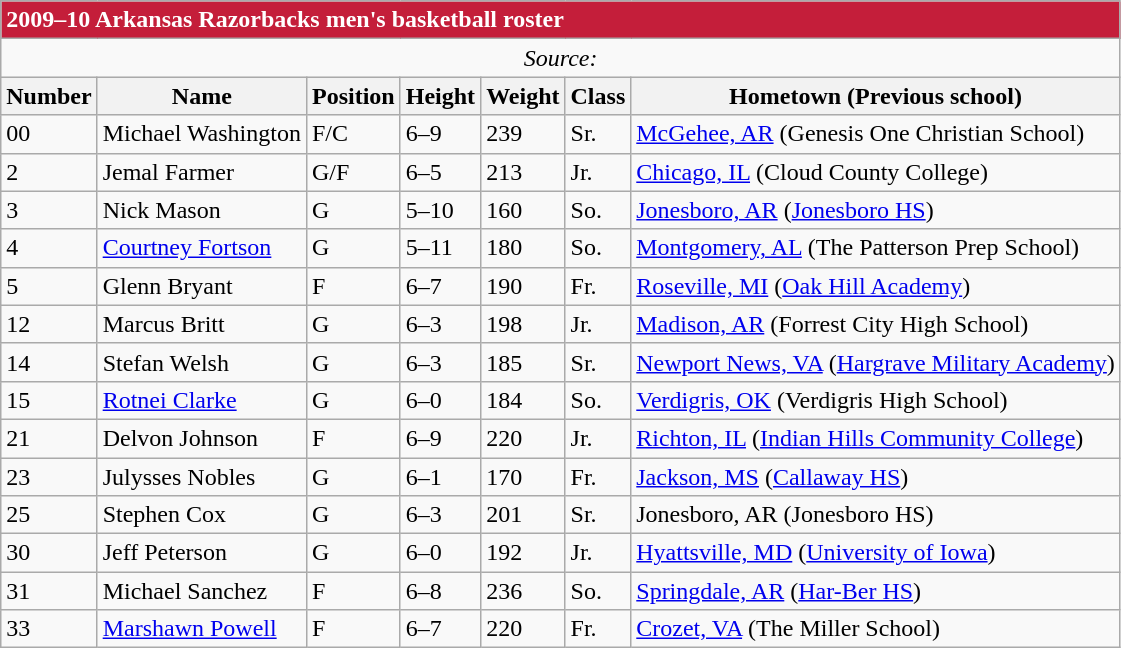<table class="wikitable">
<tr>
<td colspan="9" style="background-color: #C41E3A; color: #FFFFFF"><strong>2009–10 Arkansas Razorbacks men's basketball roster</strong></td>
</tr>
<tr>
<td colspan="9" align="center"><em>Source: </em></td>
</tr>
<tr>
<th>Number</th>
<th>Name</th>
<th>Position</th>
<th>Height</th>
<th>Weight</th>
<th>Class</th>
<th>Hometown (Previous school)</th>
</tr>
<tr>
<td>00</td>
<td>Michael Washington</td>
<td>F/C</td>
<td>6–9</td>
<td>239</td>
<td>Sr.</td>
<td><a href='#'>McGehee, AR</a> (Genesis One Christian School)</td>
</tr>
<tr>
<td>2</td>
<td>Jemal Farmer</td>
<td>G/F</td>
<td>6–5</td>
<td>213</td>
<td>Jr.</td>
<td><a href='#'>Chicago, IL</a> (Cloud County College)</td>
</tr>
<tr>
<td>3</td>
<td>Nick Mason</td>
<td>G</td>
<td>5–10</td>
<td>160</td>
<td>So.</td>
<td><a href='#'>Jonesboro, AR</a> (<a href='#'>Jonesboro HS</a>)</td>
</tr>
<tr>
<td>4</td>
<td><a href='#'>Courtney Fortson</a></td>
<td>G</td>
<td>5–11</td>
<td>180</td>
<td>So.</td>
<td><a href='#'>Montgomery, AL</a> (The Patterson Prep School)</td>
</tr>
<tr>
<td>5</td>
<td>Glenn Bryant</td>
<td>F</td>
<td>6–7</td>
<td>190</td>
<td>Fr.</td>
<td><a href='#'>Roseville, MI</a> (<a href='#'>Oak Hill Academy</a>)</td>
</tr>
<tr>
<td>12</td>
<td>Marcus Britt</td>
<td>G</td>
<td>6–3</td>
<td>198</td>
<td>Jr.</td>
<td><a href='#'>Madison, AR</a> (Forrest City High School)</td>
</tr>
<tr>
<td>14</td>
<td>Stefan Welsh</td>
<td>G</td>
<td>6–3</td>
<td>185</td>
<td>Sr.</td>
<td><a href='#'>Newport News, VA</a> (<a href='#'>Hargrave Military Academy</a>)</td>
</tr>
<tr>
<td>15</td>
<td><a href='#'>Rotnei Clarke</a></td>
<td>G</td>
<td>6–0</td>
<td>184</td>
<td>So.</td>
<td><a href='#'>Verdigris, OK</a> (Verdigris High School)</td>
</tr>
<tr>
<td>21</td>
<td>Delvon Johnson</td>
<td>F</td>
<td>6–9</td>
<td>220</td>
<td>Jr.</td>
<td><a href='#'>Richton, IL</a> (<a href='#'>Indian Hills Community College</a>)</td>
</tr>
<tr>
<td>23</td>
<td>Julysses Nobles</td>
<td>G</td>
<td>6–1</td>
<td>170</td>
<td>Fr.</td>
<td><a href='#'>Jackson, MS</a> (<a href='#'>Callaway HS</a>)</td>
</tr>
<tr>
<td>25</td>
<td>Stephen Cox</td>
<td>G</td>
<td>6–3</td>
<td>201</td>
<td>Sr.</td>
<td>Jonesboro, AR (Jonesboro HS)</td>
</tr>
<tr>
<td>30</td>
<td>Jeff Peterson</td>
<td>G</td>
<td>6–0</td>
<td>192</td>
<td>Jr.</td>
<td><a href='#'>Hyattsville, MD</a> (<a href='#'>University of Iowa</a>)</td>
</tr>
<tr>
<td>31</td>
<td>Michael Sanchez</td>
<td>F</td>
<td>6–8</td>
<td>236</td>
<td>So.</td>
<td><a href='#'>Springdale, AR</a> (<a href='#'>Har-Ber HS</a>)</td>
</tr>
<tr>
<td>33</td>
<td><a href='#'>Marshawn Powell</a></td>
<td>F</td>
<td>6–7</td>
<td>220</td>
<td>Fr.</td>
<td><a href='#'>Crozet, VA</a> (The Miller School)</td>
</tr>
</table>
